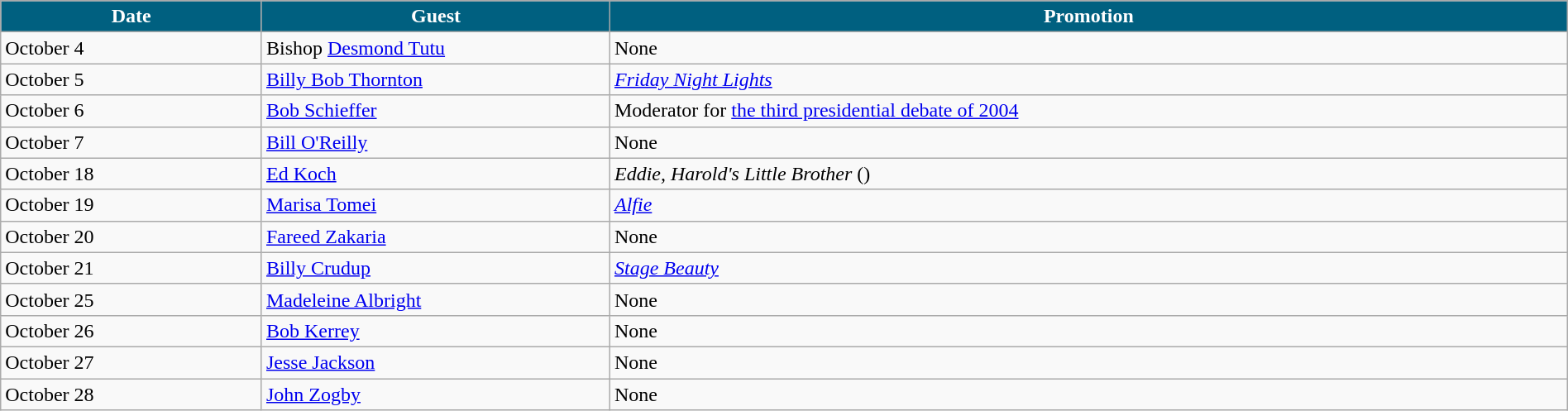<table class="wikitable" width="100%">
<tr bgcolor="#CCCCCC">
<th width="15%" style="background:#006080; color:#FFFFFF">Date</th>
<th width="20%" style="background:#006080; color:#FFFFFF">Guest</th>
<th width="55%" style="background:#006080; color:#FFFFFF">Promotion</th>
</tr>
<tr>
<td>October 4</td>
<td>Bishop <a href='#'>Desmond Tutu</a></td>
<td>None</td>
</tr>
<tr>
<td>October 5</td>
<td><a href='#'>Billy Bob Thornton</a></td>
<td><em><a href='#'>Friday Night Lights</a></em></td>
</tr>
<tr>
<td>October 6</td>
<td><a href='#'>Bob Schieffer</a></td>
<td>Moderator for <a href='#'>the third presidential debate of 2004</a></td>
</tr>
<tr>
<td>October 7</td>
<td><a href='#'>Bill O'Reilly</a></td>
<td>None</td>
</tr>
<tr>
<td>October 18</td>
<td><a href='#'>Ed Koch</a></td>
<td><em>Eddie, Harold's Little Brother</em> ()</td>
</tr>
<tr>
<td>October 19</td>
<td><a href='#'>Marisa Tomei</a></td>
<td><em><a href='#'>Alfie</a></em></td>
</tr>
<tr>
<td>October 20</td>
<td><a href='#'>Fareed Zakaria</a></td>
<td>None</td>
</tr>
<tr>
<td>October 21</td>
<td><a href='#'>Billy Crudup</a></td>
<td><em><a href='#'>Stage Beauty</a></em></td>
</tr>
<tr>
<td>October 25</td>
<td><a href='#'>Madeleine Albright</a></td>
<td>None</td>
</tr>
<tr>
<td>October 26</td>
<td><a href='#'>Bob Kerrey</a></td>
<td>None</td>
</tr>
<tr>
<td>October 27</td>
<td><a href='#'>Jesse Jackson</a></td>
<td>None</td>
</tr>
<tr>
<td>October 28</td>
<td><a href='#'>John Zogby</a></td>
<td>None</td>
</tr>
</table>
